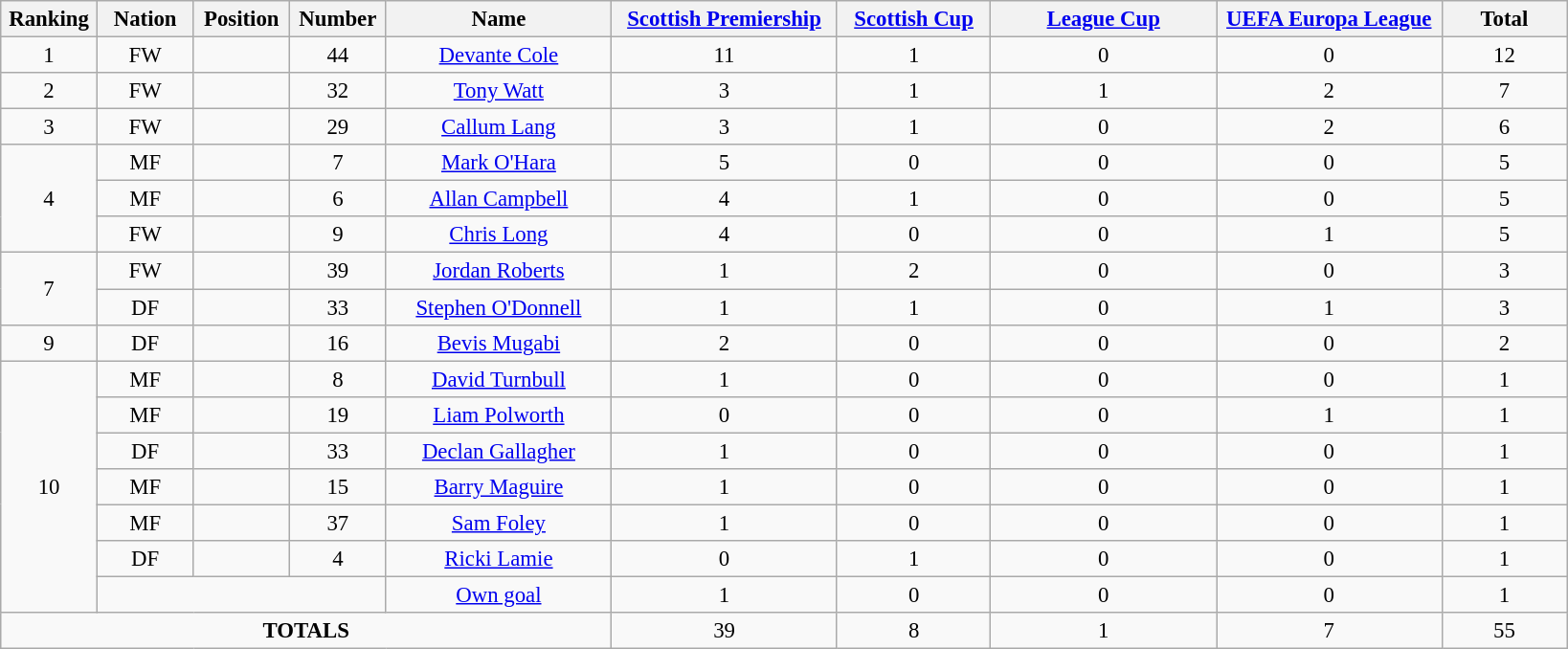<table class="wikitable" style="font-size: 95%; text-align: center">
<tr>
<th width=60>Ranking</th>
<th width=60>Nation</th>
<th width=60>Position</th>
<th width=60>Number</th>
<th width=150>Name</th>
<th width=150><a href='#'>Scottish Premiership</a></th>
<th width=100><a href='#'>Scottish Cup</a></th>
<th width=150><a href='#'>League Cup</a></th>
<th width=150><a href='#'>UEFA Europa League</a></th>
<th width=80>Total</th>
</tr>
<tr>
<td>1</td>
<td>FW</td>
<td></td>
<td>44</td>
<td><a href='#'>Devante Cole</a></td>
<td>11</td>
<td>1</td>
<td>0</td>
<td>0</td>
<td>12</td>
</tr>
<tr>
<td>2</td>
<td>FW</td>
<td></td>
<td>32</td>
<td><a href='#'>Tony Watt</a></td>
<td>3</td>
<td>1</td>
<td>1</td>
<td>2</td>
<td>7</td>
</tr>
<tr>
<td>3</td>
<td>FW</td>
<td></td>
<td>29</td>
<td><a href='#'>Callum Lang</a></td>
<td>3</td>
<td>1</td>
<td>0</td>
<td>2</td>
<td>6</td>
</tr>
<tr>
<td rowspan="3">4</td>
<td>MF</td>
<td></td>
<td>7</td>
<td><a href='#'>Mark O'Hara</a></td>
<td>5</td>
<td>0</td>
<td>0</td>
<td>0</td>
<td>5</td>
</tr>
<tr>
<td>MF</td>
<td></td>
<td>6</td>
<td><a href='#'>Allan Campbell</a></td>
<td>4</td>
<td>1</td>
<td>0</td>
<td>0</td>
<td>5</td>
</tr>
<tr>
<td>FW</td>
<td></td>
<td>9</td>
<td><a href='#'>Chris Long</a></td>
<td>4</td>
<td>0</td>
<td>0</td>
<td>1</td>
<td>5</td>
</tr>
<tr>
<td rowspan="2">7</td>
<td>FW</td>
<td></td>
<td>39</td>
<td><a href='#'>Jordan Roberts</a></td>
<td>1</td>
<td>2</td>
<td>0</td>
<td>0</td>
<td>3</td>
</tr>
<tr>
<td>DF</td>
<td></td>
<td>33</td>
<td><a href='#'>Stephen O'Donnell</a></td>
<td>1</td>
<td>1</td>
<td>0</td>
<td>1</td>
<td>3</td>
</tr>
<tr>
<td>9</td>
<td>DF</td>
<td></td>
<td>16</td>
<td><a href='#'>Bevis Mugabi</a></td>
<td>2</td>
<td>0</td>
<td>0</td>
<td>0</td>
<td>2</td>
</tr>
<tr>
<td rowspan="7">10</td>
<td>MF</td>
<td></td>
<td>8</td>
<td><a href='#'>David Turnbull</a></td>
<td>1</td>
<td>0</td>
<td>0</td>
<td>0</td>
<td>1</td>
</tr>
<tr>
<td>MF</td>
<td></td>
<td>19</td>
<td><a href='#'>Liam Polworth</a></td>
<td>0</td>
<td>0</td>
<td>0</td>
<td>1</td>
<td>1</td>
</tr>
<tr>
<td>DF</td>
<td></td>
<td>33</td>
<td><a href='#'>Declan Gallagher</a></td>
<td>1</td>
<td>0</td>
<td>0</td>
<td>0</td>
<td>1</td>
</tr>
<tr>
<td>MF</td>
<td></td>
<td>15</td>
<td><a href='#'>Barry Maguire</a></td>
<td>1</td>
<td>0</td>
<td>0</td>
<td>0</td>
<td>1</td>
</tr>
<tr>
<td>MF</td>
<td></td>
<td>37</td>
<td><a href='#'>Sam Foley</a></td>
<td>1</td>
<td>0</td>
<td>0</td>
<td>0</td>
<td>1</td>
</tr>
<tr>
<td>DF</td>
<td></td>
<td>4</td>
<td><a href='#'>Ricki Lamie</a></td>
<td>0</td>
<td>1</td>
<td>0</td>
<td>0</td>
<td>1</td>
</tr>
<tr>
<td colspan="3"></td>
<td><a href='#'>Own goal</a></td>
<td>1</td>
<td>0</td>
<td>0</td>
<td>0</td>
<td>1</td>
</tr>
<tr>
<td colspan="5"><strong>TOTALS</strong></td>
<td>39</td>
<td>8</td>
<td>1</td>
<td>7</td>
<td>55</td>
</tr>
</table>
